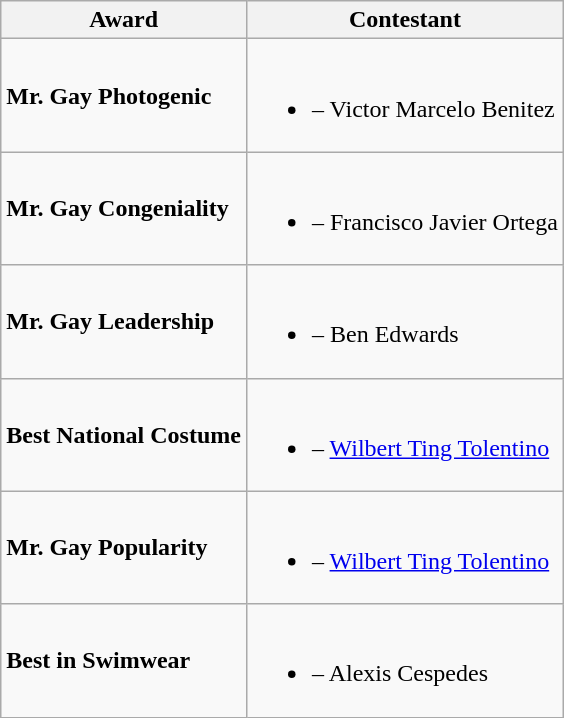<table class="wikitable" border="1">
<tr>
<th>Award</th>
<th>Contestant</th>
</tr>
<tr>
<td><strong>Mr. Gay Photogenic</strong></td>
<td><br><ul><li><strong></strong> – Victor Marcelo Benitez</li></ul></td>
</tr>
<tr>
<td><strong>Mr. Gay Congeniality</strong></td>
<td><br><ul><li><strong></strong> – Francisco Javier Ortega</li></ul></td>
</tr>
<tr>
<td><strong>Mr. Gay Leadership</strong></td>
<td><br><ul><li><strong></strong> –  Ben Edwards</li></ul></td>
</tr>
<tr>
<td><strong>Best National Costume</strong></td>
<td><br><ul><li><strong></strong> –  <a href='#'>Wilbert Ting Tolentino</a></li></ul></td>
</tr>
<tr>
<td><strong>Mr. Gay Popularity</strong></td>
<td><br><ul><li><strong></strong> –  <a href='#'>Wilbert Ting Tolentino</a></li></ul></td>
</tr>
<tr>
<td><strong>Best in Swimwear</strong></td>
<td><br><ul><li><strong></strong> –  Alexis Cespedes</li></ul></td>
</tr>
</table>
